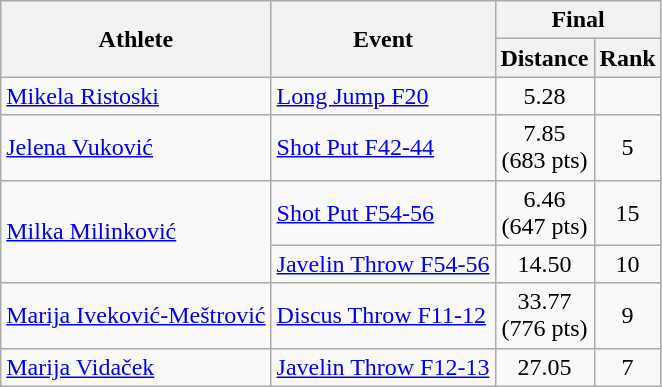<table class="wikitable">
<tr>
<th rowspan="2">Athlete</th>
<th rowspan="2">Event</th>
<th colspan="2">Final</th>
</tr>
<tr>
<th>Distance</th>
<th>Rank</th>
</tr>
<tr align=center>
<td align=left><a href='#'>Mikela Ristoski</a></td>
<td align=left><a href='#'>Long Jump F20</a></td>
<td>5.28</td>
<td></td>
</tr>
<tr align=center>
<td align=left><a href='#'>Jelena Vuković</a></td>
<td align=left><a href='#'>Shot Put F42-44</a></td>
<td>7.85<br>(683 pts)</td>
<td>5</td>
</tr>
<tr align=center>
<td align=left rowspan=2><a href='#'>Milka Milinković</a></td>
<td align=left><a href='#'>Shot Put F54-56</a></td>
<td>6.46<br>(647 pts)</td>
<td>15</td>
</tr>
<tr align=center>
<td align=left><a href='#'>Javelin Throw F54-56</a></td>
<td>14.50</td>
<td>10</td>
</tr>
<tr align=center>
<td align=left><a href='#'>Marija Iveković-Meštrović</a></td>
<td align=left><a href='#'>Discus Throw F11-12</a></td>
<td>33.77<br>(776 pts)</td>
<td>9</td>
</tr>
<tr align=center>
<td align=left><a href='#'>Marija Vidaček</a></td>
<td align=left><a href='#'>Javelin Throw F12-13</a></td>
<td>27.05</td>
<td>7</td>
</tr>
</table>
